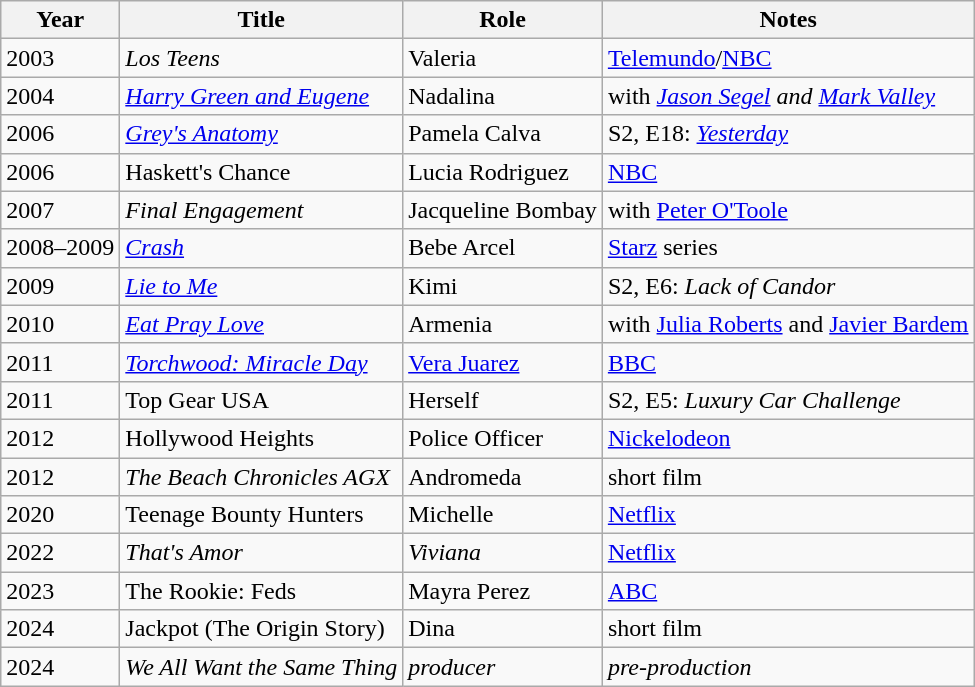<table class="wikitable sortable">
<tr>
<th>Year</th>
<th>Title</th>
<th>Role</th>
<th>Notes</th>
</tr>
<tr>
<td>2003</td>
<td><em>Los Teens</em></td>
<td>Valeria</td>
<td><a href='#'>Telemundo</a>/<a href='#'>NBC</a></td>
</tr>
<tr>
<td>2004</td>
<td><em><a href='#'>Harry Green and Eugene</a></em></td>
<td>Nadalina</td>
<td>with <em><a href='#'>Jason Segel</a> and <a href='#'>Mark Valley</a></em></td>
</tr>
<tr>
<td>2006</td>
<td><em><a href='#'>Grey's Anatomy</a></em></td>
<td>Pamela Calva</td>
<td>S2, E18: <em><a href='#'>Yesterday</a></em></td>
</tr>
<tr>
<td>2006</td>
<td>Haskett's Chance</td>
<td>Lucia Rodriguez</td>
<td><a href='#'>NBC</a></td>
</tr>
<tr>
<td>2007</td>
<td><em>Final Engagement</em></td>
<td>Jacqueline Bombay</td>
<td>with <a href='#'>Peter O'Toole</a></td>
</tr>
<tr>
<td>2008–2009</td>
<td><em><a href='#'>Crash</a></em></td>
<td>Bebe Arcel</td>
<td><a href='#'>Starz</a> series</td>
</tr>
<tr>
<td>2009</td>
<td><em><a href='#'>Lie to Me</a></em></td>
<td>Kimi</td>
<td>S2, E6: <em>Lack of Candor</em></td>
</tr>
<tr>
<td>2010</td>
<td><em><a href='#'>Eat Pray Love</a></em></td>
<td>Armenia</td>
<td>with <a href='#'>Julia Roberts</a> and <a href='#'>Javier Bardem</a></td>
</tr>
<tr>
<td>2011</td>
<td><em><a href='#'>Torchwood: Miracle Day</a></em></td>
<td><a href='#'>Vera Juarez</a></td>
<td><a href='#'>BBC</a></td>
</tr>
<tr>
<td>2011</td>
<td>Top Gear USA</td>
<td>Herself</td>
<td>S2, E5: <em>Luxury Car Challenge</em></td>
</tr>
<tr>
<td>2012</td>
<td>Hollywood Heights</td>
<td>Police Officer</td>
<td><a href='#'>Nickelodeon</a></td>
</tr>
<tr>
<td>2012</td>
<td><em>The Beach Chronicles AGX</em></td>
<td>Andromeda</td>
<td>short film</td>
</tr>
<tr>
<td>2020</td>
<td>Teenage Bounty Hunters</td>
<td>Michelle</td>
<td><a href='#'>Netflix</a></td>
</tr>
<tr>
<td>2022</td>
<td><em>That's Amor</em></td>
<td><em>Viviana</em></td>
<td><a href='#'>Netflix</a></td>
</tr>
<tr>
<td>2023</td>
<td>The Rookie: Feds</td>
<td>Mayra Perez</td>
<td><a href='#'>ABC</a></td>
</tr>
<tr>
<td>2024</td>
<td>Jackpot (The Origin Story)</td>
<td>Dina</td>
<td>short film</td>
</tr>
<tr>
<td>2024</td>
<td><em>We All Want the Same Thing</em></td>
<td><em>producer</em></td>
<td><em>pre-production</em></td>
</tr>
</table>
